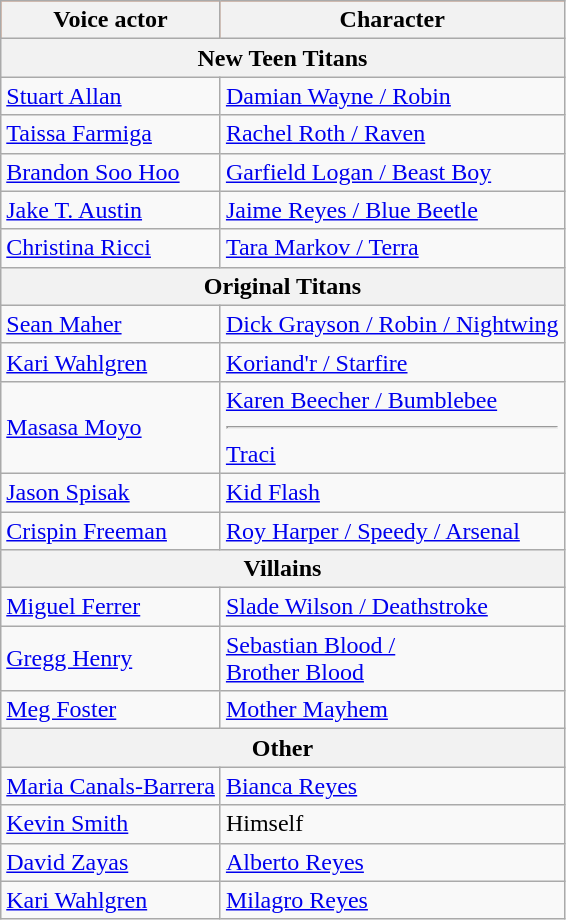<table class="wikitable sortable">
<tr style="background:rgb(255,85,0);">
<th>Voice actor</th>
<th>Character</th>
</tr>
<tr>
<th colspan="2">New Teen Titans</th>
</tr>
<tr>
<td><a href='#'>Stuart Allan</a></td>
<td><a href='#'>Damian Wayne / Robin</a></td>
</tr>
<tr>
<td><a href='#'>Taissa Farmiga</a></td>
<td><a href='#'>Rachel Roth / Raven</a></td>
</tr>
<tr>
<td><a href='#'>Brandon Soo Hoo</a></td>
<td><a href='#'>Garfield Logan / Beast Boy</a></td>
</tr>
<tr>
<td><a href='#'>Jake T. Austin</a></td>
<td><a href='#'>Jaime Reyes / Blue Beetle</a></td>
</tr>
<tr>
<td><a href='#'>Christina Ricci</a></td>
<td><a href='#'>Tara Markov / Terra</a></td>
</tr>
<tr>
<th colspan="2">Original Titans</th>
</tr>
<tr>
<td><a href='#'>Sean Maher</a></td>
<td><a href='#'>Dick Grayson / Robin / Nightwing</a></td>
</tr>
<tr>
<td><a href='#'>Kari Wahlgren</a></td>
<td><a href='#'>Koriand'r / Starfire</a></td>
</tr>
<tr>
<td><a href='#'>Masasa Moyo</a></td>
<td><a href='#'>Karen Beecher / Bumblebee</a><hr><a href='#'>Traci</a></td>
</tr>
<tr>
<td><a href='#'>Jason Spisak</a></td>
<td><a href='#'>Kid Flash</a></td>
</tr>
<tr>
<td><a href='#'>Crispin Freeman</a></td>
<td><a href='#'>Roy Harper / Speedy / Arsenal</a></td>
</tr>
<tr>
<th colspan="2">Villains</th>
</tr>
<tr>
<td><a href='#'>Miguel Ferrer</a></td>
<td><a href='#'>Slade Wilson / Deathstroke</a></td>
</tr>
<tr>
<td><a href='#'>Gregg Henry</a></td>
<td><a href='#'>Sebastian Blood / <br>Brother Blood</a></td>
</tr>
<tr>
<td><a href='#'>Meg Foster</a></td>
<td><a href='#'>Mother Mayhem</a></td>
</tr>
<tr>
<th colspan="2">Other</th>
</tr>
<tr>
<td><a href='#'>Maria Canals-Barrera</a></td>
<td><a href='#'>Bianca Reyes</a></td>
</tr>
<tr>
<td><a href='#'>Kevin Smith</a></td>
<td>Himself</td>
</tr>
<tr>
<td><a href='#'>David Zayas</a></td>
<td><a href='#'>Alberto Reyes</a></td>
</tr>
<tr>
<td><a href='#'>Kari Wahlgren</a></td>
<td><a href='#'>Milagro Reyes</a></td>
</tr>
</table>
